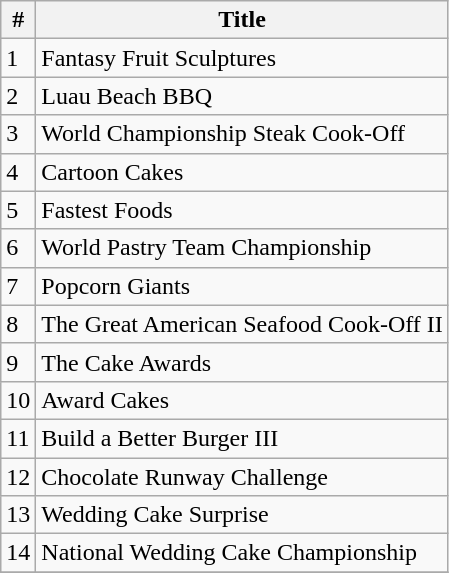<table class="wikitable">
<tr>
<th>#</th>
<th>Title</th>
</tr>
<tr>
<td>1</td>
<td>Fantasy Fruit Sculptures</td>
</tr>
<tr>
<td>2</td>
<td>Luau Beach BBQ</td>
</tr>
<tr>
<td>3</td>
<td>World Championship Steak Cook-Off</td>
</tr>
<tr>
<td>4</td>
<td>Cartoon Cakes</td>
</tr>
<tr>
<td>5</td>
<td>Fastest Foods</td>
</tr>
<tr>
<td>6</td>
<td>World Pastry Team Championship</td>
</tr>
<tr>
<td>7</td>
<td>Popcorn Giants</td>
</tr>
<tr>
<td>8</td>
<td>The Great American Seafood Cook-Off II</td>
</tr>
<tr>
<td>9</td>
<td>The Cake Awards</td>
</tr>
<tr>
<td>10</td>
<td>Award Cakes</td>
</tr>
<tr>
<td>11</td>
<td>Build a Better Burger III</td>
</tr>
<tr>
<td>12</td>
<td>Chocolate Runway Challenge</td>
</tr>
<tr>
<td>13</td>
<td>Wedding Cake Surprise</td>
</tr>
<tr>
<td>14</td>
<td>National Wedding Cake Championship</td>
</tr>
<tr>
</tr>
</table>
